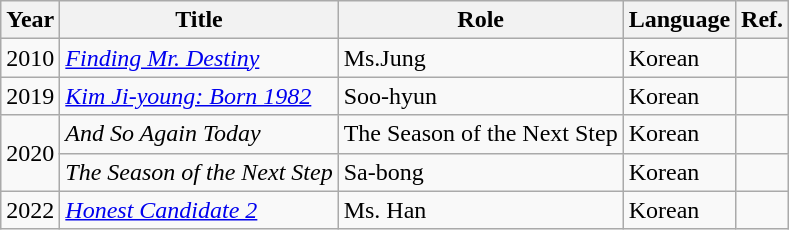<table class="wikitable">
<tr>
<th>Year</th>
<th>Title</th>
<th>Role</th>
<th>Language</th>
<th>Ref.</th>
</tr>
<tr>
<td>2010</td>
<td><em><a href='#'>Finding Mr. Destiny</a></em></td>
<td>Ms.Jung</td>
<td>Korean</td>
<td></td>
</tr>
<tr>
<td>2019</td>
<td><em><a href='#'>Kim Ji-young: Born 1982</a></em></td>
<td>Soo-hyun</td>
<td>Korean</td>
<td></td>
</tr>
<tr>
<td rowspan=2>2020</td>
<td><em>And So Again Today</em></td>
<td>The Season of the Next Step</td>
<td>Korean</td>
<td></td>
</tr>
<tr>
<td><em>The Season of the Next Step</em></td>
<td>Sa-bong</td>
<td>Korean</td>
<td></td>
</tr>
<tr>
<td>2022</td>
<td><em><a href='#'>Honest Candidate 2</a></em></td>
<td>Ms. Han</td>
<td>Korean</td>
<td></td>
</tr>
</table>
